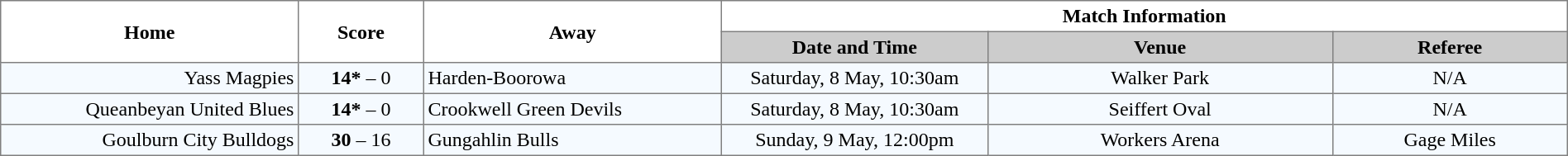<table border="1" cellpadding="3" cellspacing="0" width="100%" style="border-collapse:collapse;  text-align:center;">
<tr>
<th rowspan="2" width="19%">Home</th>
<th rowspan="2" width="8%">Score</th>
<th rowspan="2" width="19%">Away</th>
<th colspan="3">Match Information</th>
</tr>
<tr bgcolor="#CCCCCC">
<th width="17%">Date and Time</th>
<th width="22%">Venue</th>
<th width="50%">Referee</th>
</tr>
<tr style="text-align:center; background:#f5faff;">
<td align="right">Yass Magpies </td>
<td><strong>14*</strong> – 0</td>
<td align="left"> Harden-Boorowa</td>
<td>Saturday, 8 May, 10:30am</td>
<td>Walker Park</td>
<td>N/A</td>
</tr>
<tr style="text-align:center; background:#f5faff;">
<td align="right">Queanbeyan United Blues </td>
<td><strong>14*</strong> – 0</td>
<td align="left"> Crookwell Green Devils</td>
<td>Saturday, 8 May, 10:30am</td>
<td>Seiffert Oval</td>
<td>N/A</td>
</tr>
<tr style="text-align:center; background:#f5faff;">
<td align="right">Goulburn City Bulldogs </td>
<td><strong>30</strong> – 16</td>
<td align="left"> Gungahlin Bulls</td>
<td>Sunday, 9 May, 12:00pm</td>
<td>Workers Arena</td>
<td>Gage Miles</td>
</tr>
</table>
